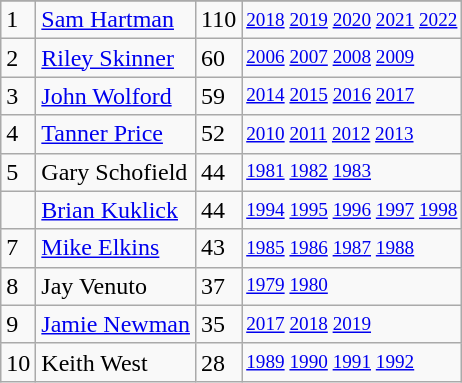<table class="wikitable">
<tr>
</tr>
<tr>
<td>1</td>
<td><a href='#'>Sam Hartman</a></td>
<td>110</td>
<td style="font-size:80%;"><a href='#'>2018</a> <a href='#'>2019</a> <a href='#'>2020</a> <a href='#'>2021</a> <a href='#'>2022</a></td>
</tr>
<tr>
<td>2</td>
<td><a href='#'>Riley Skinner</a></td>
<td>60</td>
<td style="font-size:80%;"><a href='#'>2006</a> <a href='#'>2007</a> <a href='#'>2008</a> <a href='#'>2009</a></td>
</tr>
<tr>
<td>3</td>
<td><a href='#'>John Wolford</a></td>
<td>59</td>
<td style="font-size:80%;"><a href='#'>2014</a> <a href='#'>2015</a> <a href='#'>2016</a> <a href='#'>2017</a></td>
</tr>
<tr>
<td>4</td>
<td><a href='#'>Tanner Price</a></td>
<td>52</td>
<td style="font-size:80%;"><a href='#'>2010</a> <a href='#'>2011</a> <a href='#'>2012</a> <a href='#'>2013</a></td>
</tr>
<tr>
<td>5</td>
<td>Gary Schofield</td>
<td>44</td>
<td style="font-size:80%;"><a href='#'>1981</a> <a href='#'>1982</a> <a href='#'>1983</a></td>
</tr>
<tr>
<td></td>
<td><a href='#'>Brian Kuklick</a></td>
<td>44</td>
<td style="font-size:80%;"><a href='#'>1994</a> <a href='#'>1995</a> <a href='#'>1996</a> <a href='#'>1997</a> <a href='#'>1998</a></td>
</tr>
<tr>
<td>7</td>
<td><a href='#'>Mike Elkins</a></td>
<td>43</td>
<td style="font-size:80%;"><a href='#'>1985</a> <a href='#'>1986</a> <a href='#'>1987</a> <a href='#'>1988</a></td>
</tr>
<tr>
<td>8</td>
<td>Jay Venuto</td>
<td>37</td>
<td style="font-size:80%;"><a href='#'>1979</a> <a href='#'>1980</a></td>
</tr>
<tr>
<td>9</td>
<td><a href='#'>Jamie Newman</a></td>
<td>35</td>
<td style="font-size:80%;"><a href='#'>2017</a> <a href='#'>2018</a> <a href='#'>2019</a></td>
</tr>
<tr>
<td>10</td>
<td>Keith West</td>
<td>28</td>
<td style="font-size:80%;"><a href='#'>1989</a> <a href='#'>1990</a> <a href='#'>1991</a> <a href='#'>1992</a></td>
</tr>
</table>
